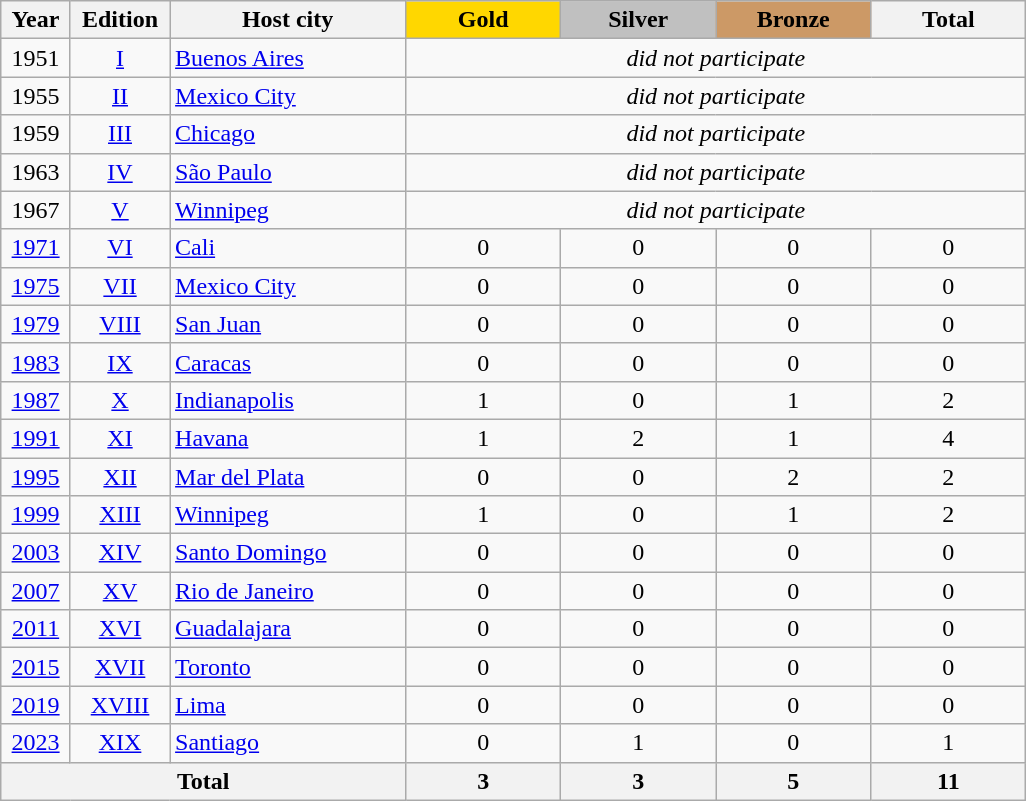<table class="wikitable sortable" style="text-align:center;">
<tr>
<th scope="col"> Year </th>
<th scope="col"> Edition </th>
<th scope="col" style="width:150px;">Host city</th>
<th scope="col" style="background:gold; width:6em;">Gold</th>
<th scope="col" style="background:silver; width:6em;">Silver</th>
<th scope="col" style="background:#cc9966; width:6em;">Bronze</th>
<th scope="col" style="width:6em;">Total</th>
</tr>
<tr class="sortbottom">
<td><span>1951</span></td>
<td><a href='#'>I</a></td>
<td align=left> <a href='#'>Buenos Aires</a></td>
<td colspan="4"><em>did not participate</em></td>
</tr>
<tr class="sortbottom">
<td><span>1955</span></td>
<td><a href='#'>II</a></td>
<td align=left> <a href='#'>Mexico City</a></td>
<td colspan="4"><em>did not participate</em></td>
</tr>
<tr class="sortbottom">
<td><span>1959</span></td>
<td><a href='#'>III</a></td>
<td align=left> <a href='#'>Chicago</a></td>
<td colspan="4"><em>did not participate</em></td>
</tr>
<tr class="sortbottom">
<td><span>1963</span></td>
<td><a href='#'>IV</a></td>
<td align=left> <a href='#'>São Paulo</a></td>
<td colspan="4"><em>did not participate</em></td>
</tr>
<tr class="sortbottom">
<td><span>1967</span></td>
<td><a href='#'>V</a></td>
<td align=left> <a href='#'>Winnipeg</a></td>
<td colspan="4"><em>did not participate</em></td>
</tr>
<tr class="sortbottom">
<td><a href='#'>1971</a></td>
<td><a href='#'>VI</a></td>
<td align=left> <a href='#'>Cali</a></td>
<td>0</td>
<td>0</td>
<td>0</td>
<td>0</td>
</tr>
<tr class="sortbottom">
<td><a href='#'>1975</a></td>
<td><a href='#'>VII</a></td>
<td align=left> <a href='#'>Mexico City</a></td>
<td>0</td>
<td>0</td>
<td>0</td>
<td>0</td>
</tr>
<tr>
<td><a href='#'>1979</a></td>
<td><a href='#'>VIII</a></td>
<td align=left> <a href='#'>San Juan</a></td>
<td>0</td>
<td>0</td>
<td>0</td>
<td>0</td>
</tr>
<tr>
<td><a href='#'>1983</a></td>
<td><a href='#'>IX</a></td>
<td align=left> <a href='#'>Caracas</a></td>
<td>0</td>
<td>0</td>
<td>0</td>
<td>0</td>
</tr>
<tr>
<td><a href='#'>1987</a></td>
<td><a href='#'>X</a></td>
<td align=left> <a href='#'>Indianapolis</a></td>
<td>1</td>
<td>0</td>
<td>1</td>
<td>2</td>
</tr>
<tr>
<td><a href='#'>1991</a></td>
<td><a href='#'>XI</a></td>
<td align=left> <a href='#'>Havana</a></td>
<td>1</td>
<td>2</td>
<td>1</td>
<td>4</td>
</tr>
<tr>
<td><a href='#'>1995</a></td>
<td><a href='#'>XII</a></td>
<td align=left> <a href='#'>Mar del Plata</a></td>
<td>0</td>
<td>0</td>
<td>2</td>
<td>2</td>
</tr>
<tr>
<td><a href='#'>1999</a></td>
<td><a href='#'>XIII</a></td>
<td align=left> <a href='#'>Winnipeg</a></td>
<td>1</td>
<td>0</td>
<td>1</td>
<td>2</td>
</tr>
<tr>
<td><a href='#'>2003</a></td>
<td><a href='#'>XIV</a></td>
<td align=left> <a href='#'>Santo Domingo</a></td>
<td>0</td>
<td>0</td>
<td>0</td>
<td>0</td>
</tr>
<tr>
<td><a href='#'>2007</a></td>
<td><a href='#'>XV</a></td>
<td align=left> <a href='#'>Rio de Janeiro</a></td>
<td>0</td>
<td>0</td>
<td>0</td>
<td>0</td>
</tr>
<tr>
<td><a href='#'>2011</a></td>
<td><a href='#'>XVI</a></td>
<td align=left> <a href='#'>Guadalajara</a></td>
<td>0</td>
<td>0</td>
<td>0</td>
<td>0</td>
</tr>
<tr>
<td><a href='#'>2015</a></td>
<td><a href='#'>XVII</a></td>
<td align=left> <a href='#'>Toronto</a></td>
<td>0</td>
<td>0</td>
<td>0</td>
<td>0</td>
</tr>
<tr>
<td><a href='#'>2019</a></td>
<td><a href='#'>XVIII</a></td>
<td align=left> <a href='#'>Lima</a></td>
<td>0</td>
<td>0</td>
<td>0</td>
<td>0</td>
</tr>
<tr>
<td><a href='#'>2023</a></td>
<td><a href='#'>XIX</a></td>
<td align=left> <a href='#'>Santiago</a></td>
<td>0</td>
<td>1</td>
<td>0</td>
<td>1</td>
</tr>
<tr class="sortbottom">
<th colspan=3>Total</th>
<th>3</th>
<th>3</th>
<th>5</th>
<th>11</th>
</tr>
</table>
